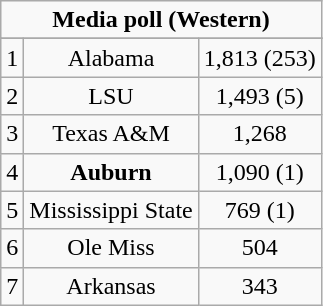<table class="wikitable">
<tr align="center">
<td align="center" Colspan="3"><strong>Media poll (Western)</strong></td>
</tr>
<tr align="center">
</tr>
<tr align="center">
<td>1</td>
<td>Alabama</td>
<td>1,813 (253)</td>
</tr>
<tr align="center">
<td>2</td>
<td>LSU</td>
<td>1,493 (5)</td>
</tr>
<tr align="center">
<td>3</td>
<td>Texas A&M</td>
<td>1,268</td>
</tr>
<tr align="center">
<td>4</td>
<td><strong>Auburn</strong></td>
<td>1,090 (1)</td>
</tr>
<tr align="center">
<td>5</td>
<td>Mississippi State</td>
<td>769 (1)</td>
</tr>
<tr align="center">
<td>6</td>
<td>Ole Miss</td>
<td>504</td>
</tr>
<tr align="center">
<td>7</td>
<td>Arkansas</td>
<td>343</td>
</tr>
</table>
